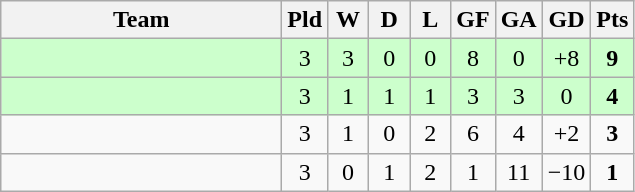<table class="wikitable" style="text-align:center;">
<tr>
<th width=180>Team</th>
<th width=20>Pld</th>
<th width=20>W</th>
<th width=20>D</th>
<th width=20>L</th>
<th width=20>GF</th>
<th width=20>GA</th>
<th width=20>GD</th>
<th width=20>Pts</th>
</tr>
<tr bgcolor=#ccffcc>
<td align="left"></td>
<td>3</td>
<td>3</td>
<td>0</td>
<td>0</td>
<td>8</td>
<td>0</td>
<td>+8</td>
<td><strong>9</strong></td>
</tr>
<tr bgcolor=#ccffcc>
<td align="left"></td>
<td>3</td>
<td>1</td>
<td>1</td>
<td>1</td>
<td>3</td>
<td>3</td>
<td>0</td>
<td><strong>4</strong></td>
</tr>
<tr>
<td align="left"></td>
<td>3</td>
<td>1</td>
<td>0</td>
<td>2</td>
<td>6</td>
<td>4</td>
<td>+2</td>
<td><strong>3</strong></td>
</tr>
<tr>
<td align="left"><em></em></td>
<td>3</td>
<td>0</td>
<td>1</td>
<td>2</td>
<td>1</td>
<td>11</td>
<td>−10</td>
<td><strong>1</strong></td>
</tr>
</table>
